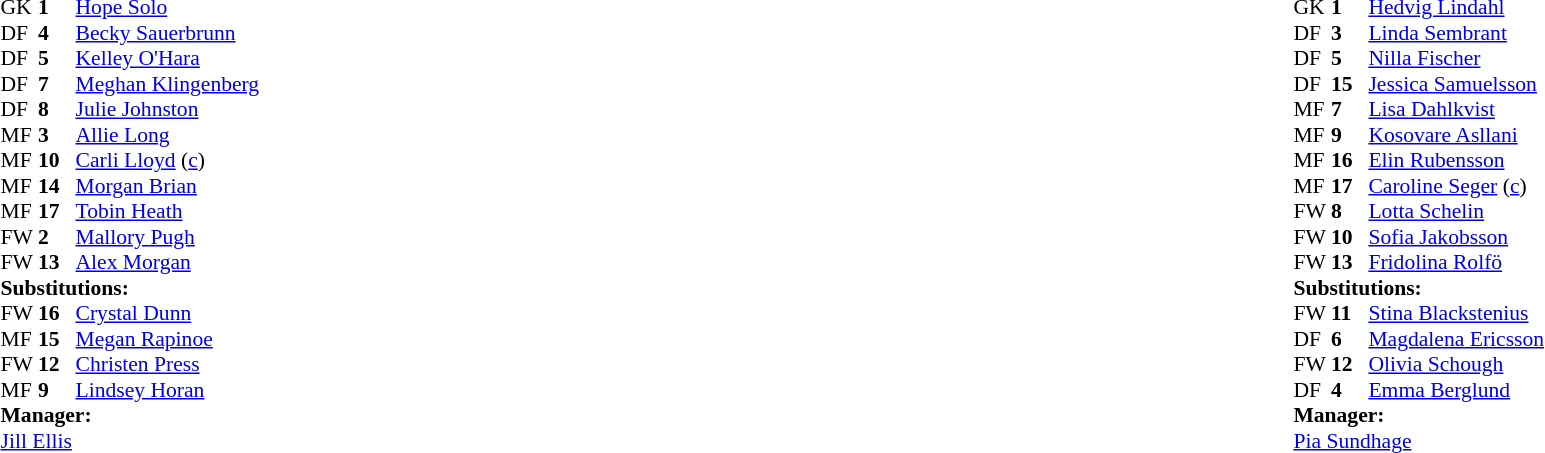<table width="100%">
<tr>
<td valign="top" width="50%"><br><table style="font-size: 90%" cellspacing="0" cellpadding="0">
<tr>
<th width="25"></th>
<th width="25"></th>
</tr>
<tr>
<td>GK</td>
<td><strong>1</strong></td>
<td><a href='#'>Hope Solo</a></td>
</tr>
<tr>
<td>DF</td>
<td><strong>4</strong></td>
<td><a href='#'>Becky Sauerbrunn</a></td>
</tr>
<tr>
<td>DF</td>
<td><strong>5</strong></td>
<td><a href='#'>Kelley O'Hara</a></td>
<td></td>
<td></td>
</tr>
<tr>
<td>DF</td>
<td><strong>7</strong></td>
<td><a href='#'>Meghan Klingenberg</a></td>
</tr>
<tr>
<td>DF</td>
<td><strong>8</strong></td>
<td><a href='#'>Julie Johnston</a></td>
</tr>
<tr>
<td>MF</td>
<td><strong>3</strong></td>
<td><a href='#'>Allie Long</a></td>
<td></td>
<td></td>
</tr>
<tr>
<td>MF</td>
<td><strong>10</strong></td>
<td><a href='#'>Carli Lloyd</a> (<a href='#'>c</a>)</td>
<td></td>
</tr>
<tr>
<td>MF</td>
<td><strong>14</strong></td>
<td><a href='#'>Morgan Brian</a></td>
</tr>
<tr>
<td>MF</td>
<td><strong>17</strong></td>
<td><a href='#'>Tobin Heath</a></td>
</tr>
<tr>
<td>FW</td>
<td><strong>2</strong></td>
<td><a href='#'>Mallory Pugh</a></td>
<td></td>
<td></td>
</tr>
<tr>
<td>FW</td>
<td><strong>13</strong></td>
<td><a href='#'>Alex Morgan</a></td>
</tr>
<tr>
<td colspan=3><strong>Substitutions:</strong></td>
</tr>
<tr>
<td>FW</td>
<td><strong>16</strong></td>
<td><a href='#'>Crystal Dunn</a></td>
<td></td>
<td></td>
</tr>
<tr>
<td>MF</td>
<td><strong>15</strong></td>
<td><a href='#'>Megan Rapinoe</a></td>
<td></td>
<td></td>
</tr>
<tr>
<td>FW</td>
<td><strong>12</strong></td>
<td><a href='#'>Christen Press</a></td>
<td></td>
<td></td>
</tr>
<tr>
<td>MF</td>
<td><strong>9</strong></td>
<td><a href='#'>Lindsey Horan</a></td>
<td></td>
<td></td>
</tr>
<tr>
<td colspan=3><strong>Manager:</strong></td>
</tr>
<tr>
<td colspan=3><a href='#'>Jill Ellis</a></td>
</tr>
</table>
</td>
<td valign="top"></td>
<td valign="top" width="50%"><br><table style="font-size: 90%" cellspacing="0" cellpadding="0" align="center">
<tr>
<th width="25"></th>
<th width="25"></th>
</tr>
<tr>
<td>GK</td>
<td><strong>1</strong></td>
<td><a href='#'>Hedvig Lindahl</a></td>
</tr>
<tr>
<td>DF</td>
<td><strong>3</strong></td>
<td><a href='#'>Linda Sembrant</a></td>
</tr>
<tr>
<td>DF</td>
<td><strong>5</strong></td>
<td><a href='#'>Nilla Fischer</a></td>
</tr>
<tr>
<td>DF</td>
<td><strong>15</strong></td>
<td><a href='#'>Jessica Samuelsson</a></td>
<td></td>
<td></td>
</tr>
<tr>
<td>MF</td>
<td><strong>7</strong></td>
<td><a href='#'>Lisa Dahlkvist</a></td>
</tr>
<tr>
<td>MF</td>
<td><strong>9</strong></td>
<td><a href='#'>Kosovare Asllani</a></td>
</tr>
<tr>
<td>MF</td>
<td><strong>16</strong></td>
<td><a href='#'>Elin Rubensson</a></td>
<td></td>
<td></td>
</tr>
<tr>
<td>MF</td>
<td><strong>17</strong></td>
<td><a href='#'>Caroline Seger</a> (<a href='#'>c</a>)</td>
<td></td>
</tr>
<tr>
<td>FW</td>
<td><strong>8</strong></td>
<td><a href='#'>Lotta Schelin</a></td>
<td></td>
</tr>
<tr>
<td>FW</td>
<td><strong>10</strong></td>
<td><a href='#'>Sofia Jakobsson</a></td>
<td></td>
<td></td>
</tr>
<tr>
<td>FW</td>
<td><strong>13</strong></td>
<td><a href='#'>Fridolina Rolfö</a></td>
<td></td>
<td></td>
</tr>
<tr>
<td colspan=3><strong>Substitutions:</strong></td>
</tr>
<tr>
<td>FW</td>
<td><strong>11</strong></td>
<td><a href='#'>Stina Blackstenius</a></td>
<td></td>
<td></td>
</tr>
<tr>
<td>DF</td>
<td><strong>6</strong></td>
<td><a href='#'>Magdalena Ericsson</a></td>
<td></td>
<td></td>
</tr>
<tr>
<td>FW</td>
<td><strong>12</strong></td>
<td><a href='#'>Olivia Schough</a></td>
<td></td>
<td></td>
</tr>
<tr>
<td>DF</td>
<td><strong>4</strong></td>
<td><a href='#'>Emma Berglund</a></td>
<td></td>
<td></td>
</tr>
<tr>
<td colspan=3><strong>Manager:</strong></td>
</tr>
<tr>
<td colspan=3><a href='#'>Pia Sundhage</a></td>
</tr>
</table>
</td>
</tr>
</table>
